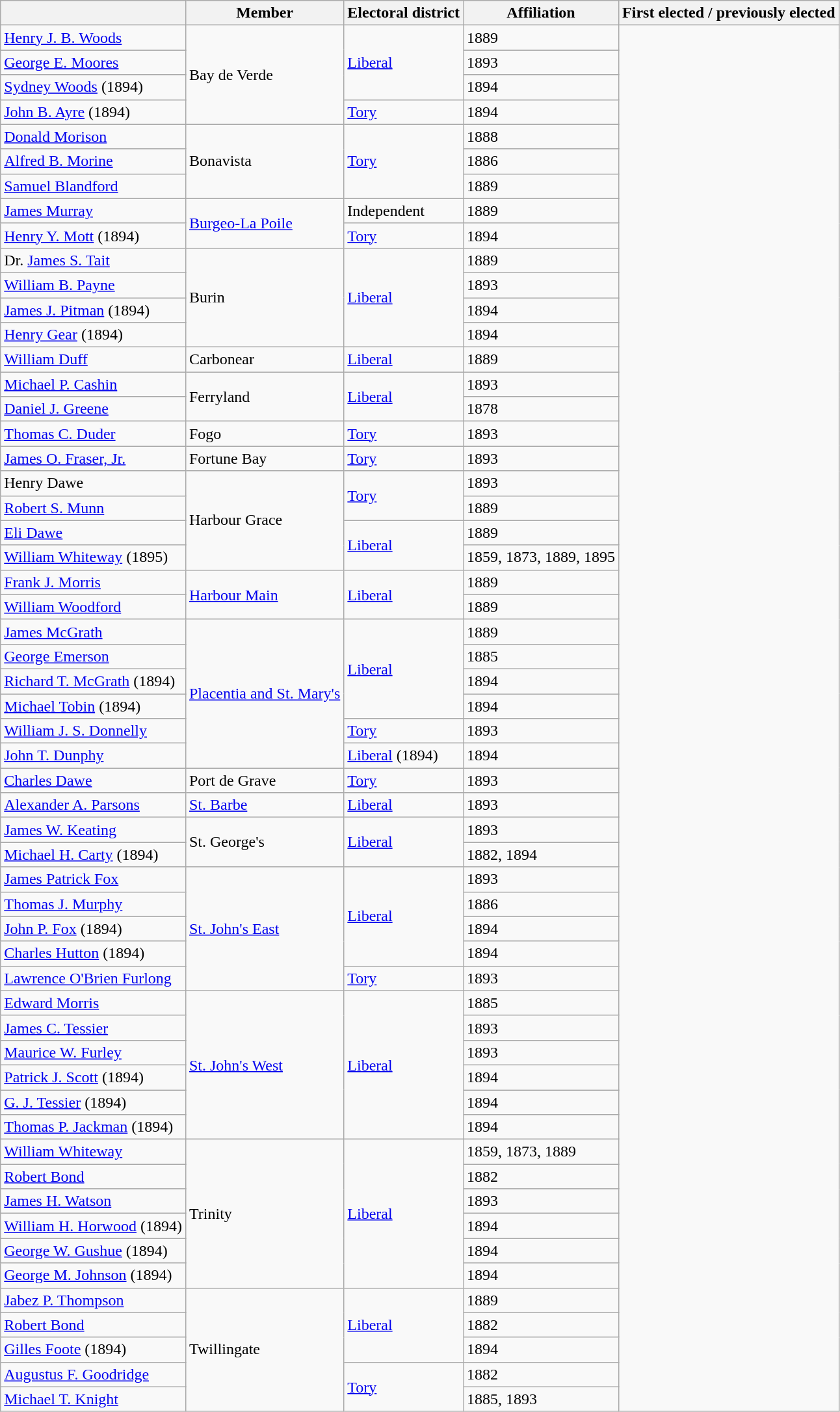<table class="wikitable sortable">
<tr>
<th></th>
<th>Member</th>
<th>Electoral district</th>
<th>Affiliation</th>
<th>First elected / previously elected</th>
</tr>
<tr>
<td><a href='#'>Henry J. B. Woods</a></td>
<td rowspan=4>Bay de Verde</td>
<td rowspan=3><a href='#'>Liberal</a></td>
<td>1889</td>
</tr>
<tr>
<td><a href='#'>George E. Moores</a></td>
<td>1893</td>
</tr>
<tr>
<td><a href='#'>Sydney Woods</a> (1894)</td>
<td>1894</td>
</tr>
<tr>
<td><a href='#'>John B. Ayre</a> (1894)</td>
<td><a href='#'>Tory</a></td>
<td>1894</td>
</tr>
<tr>
<td><a href='#'>Donald Morison</a></td>
<td rowspan=3>Bonavista</td>
<td rowspan=3><a href='#'>Tory</a></td>
<td>1888</td>
</tr>
<tr>
<td><a href='#'>Alfred B. Morine</a></td>
<td>1886</td>
</tr>
<tr>
<td><a href='#'>Samuel Blandford</a></td>
<td>1889</td>
</tr>
<tr>
<td><a href='#'>James Murray</a></td>
<td rowspan=2><a href='#'>Burgeo-La Poile</a></td>
<td>Independent</td>
<td>1889</td>
</tr>
<tr>
<td><a href='#'>Henry Y. Mott</a> (1894)</td>
<td><a href='#'>Tory</a></td>
<td>1894</td>
</tr>
<tr>
<td>Dr. <a href='#'>James S. Tait</a></td>
<td rowspan=4>Burin</td>
<td rowspan=4><a href='#'>Liberal</a></td>
<td>1889</td>
</tr>
<tr>
<td><a href='#'>William B. Payne</a></td>
<td>1893</td>
</tr>
<tr>
<td><a href='#'>James J. Pitman</a> (1894)</td>
<td>1894</td>
</tr>
<tr>
<td><a href='#'>Henry Gear</a> (1894)</td>
<td>1894</td>
</tr>
<tr>
<td><a href='#'>William Duff</a></td>
<td>Carbonear</td>
<td><a href='#'>Liberal</a></td>
<td>1889</td>
</tr>
<tr>
<td><a href='#'>Michael P. Cashin</a></td>
<td rowspan=2>Ferryland</td>
<td rowspan=2><a href='#'>Liberal</a></td>
<td>1893</td>
</tr>
<tr>
<td><a href='#'>Daniel J. Greene</a></td>
<td>1878</td>
</tr>
<tr>
<td><a href='#'>Thomas C. Duder</a></td>
<td>Fogo</td>
<td><a href='#'>Tory</a></td>
<td>1893</td>
</tr>
<tr>
<td><a href='#'>James O. Fraser, Jr.</a></td>
<td>Fortune Bay</td>
<td><a href='#'>Tory</a></td>
<td>1893</td>
</tr>
<tr>
<td>Henry Dawe</td>
<td rowspan=4>Harbour Grace</td>
<td rowspan=2><a href='#'>Tory</a></td>
<td>1893</td>
</tr>
<tr>
<td><a href='#'>Robert S. Munn</a></td>
<td>1889</td>
</tr>
<tr>
<td><a href='#'>Eli Dawe</a></td>
<td rowspan=2><a href='#'>Liberal</a></td>
<td>1889</td>
</tr>
<tr>
<td><a href='#'>William Whiteway</a> (1895)</td>
<td>1859, 1873, 1889, 1895</td>
</tr>
<tr>
<td><a href='#'>Frank J. Morris</a></td>
<td rowspan=2><a href='#'>Harbour Main</a></td>
<td rowspan=2><a href='#'>Liberal</a></td>
<td>1889</td>
</tr>
<tr>
<td><a href='#'>William Woodford</a></td>
<td>1889</td>
</tr>
<tr>
<td><a href='#'>James McGrath</a></td>
<td rowspan=6><a href='#'>Placentia and St. Mary's</a></td>
<td rowspan=4><a href='#'>Liberal</a></td>
<td>1889</td>
</tr>
<tr>
<td><a href='#'>George Emerson</a></td>
<td>1885</td>
</tr>
<tr>
<td><a href='#'>Richard T. McGrath</a> (1894)</td>
<td>1894</td>
</tr>
<tr>
<td><a href='#'>Michael Tobin</a> (1894)</td>
<td>1894</td>
</tr>
<tr>
<td><a href='#'>William J. S. Donnelly</a></td>
<td><a href='#'>Tory</a></td>
<td>1893</td>
</tr>
<tr>
<td><a href='#'>John T. Dunphy</a></td>
<td><a href='#'>Liberal</a> (1894)</td>
<td>1894</td>
</tr>
<tr>
<td><a href='#'>Charles Dawe</a></td>
<td>Port de Grave</td>
<td><a href='#'>Tory</a></td>
<td>1893</td>
</tr>
<tr>
<td><a href='#'>Alexander A. Parsons</a></td>
<td><a href='#'>St. Barbe</a></td>
<td><a href='#'>Liberal</a></td>
<td>1893</td>
</tr>
<tr>
<td><a href='#'>James W. Keating</a></td>
<td rowspan=2>St. George's</td>
<td rowspan=2><a href='#'>Liberal</a></td>
<td>1893</td>
</tr>
<tr>
<td><a href='#'>Michael H. Carty</a> (1894)</td>
<td>1882, 1894</td>
</tr>
<tr>
<td><a href='#'>James Patrick Fox</a></td>
<td rowspan=5><a href='#'>St. John's East</a></td>
<td rowspan=4><a href='#'>Liberal</a></td>
<td>1893</td>
</tr>
<tr>
<td><a href='#'>Thomas J. Murphy</a></td>
<td>1886</td>
</tr>
<tr>
<td><a href='#'>John P. Fox</a> (1894)</td>
<td>1894</td>
</tr>
<tr>
<td><a href='#'>Charles Hutton</a> (1894)</td>
<td>1894</td>
</tr>
<tr>
<td><a href='#'>Lawrence O'Brien Furlong</a></td>
<td><a href='#'>Tory</a></td>
<td>1893</td>
</tr>
<tr>
<td><a href='#'>Edward Morris</a></td>
<td rowspan=6><a href='#'>St. John's West</a></td>
<td rowspan=6><a href='#'>Liberal</a></td>
<td>1885</td>
</tr>
<tr>
<td><a href='#'>James C. Tessier</a></td>
<td>1893</td>
</tr>
<tr>
<td><a href='#'>Maurice W. Furley</a></td>
<td>1893</td>
</tr>
<tr>
<td><a href='#'>Patrick J. Scott</a> (1894)</td>
<td>1894</td>
</tr>
<tr>
<td><a href='#'>G. J. Tessier</a> (1894)</td>
<td>1894</td>
</tr>
<tr>
<td><a href='#'>Thomas P. Jackman</a> (1894)</td>
<td>1894</td>
</tr>
<tr>
<td><a href='#'>William Whiteway</a></td>
<td rowspan=6>Trinity</td>
<td rowspan=6><a href='#'>Liberal</a></td>
<td>1859, 1873, 1889</td>
</tr>
<tr>
<td><a href='#'>Robert Bond</a></td>
<td>1882</td>
</tr>
<tr>
<td><a href='#'>James H. Watson</a></td>
<td>1893</td>
</tr>
<tr>
<td><a href='#'>William H. Horwood</a> (1894)</td>
<td>1894</td>
</tr>
<tr>
<td><a href='#'>George W. Gushue</a> (1894)</td>
<td>1894</td>
</tr>
<tr>
<td><a href='#'>George M. Johnson</a> (1894)</td>
<td>1894</td>
</tr>
<tr>
<td><a href='#'>Jabez P. Thompson</a></td>
<td rowspan=5>Twillingate</td>
<td rowspan=3><a href='#'>Liberal</a></td>
<td>1889</td>
</tr>
<tr>
<td><a href='#'>Robert Bond</a></td>
<td>1882</td>
</tr>
<tr>
<td><a href='#'>Gilles Foote</a> (1894)</td>
<td>1894</td>
</tr>
<tr>
<td><a href='#'>Augustus F. Goodridge</a></td>
<td rowspan=2><a href='#'>Tory</a></td>
<td>1882</td>
</tr>
<tr>
<td><a href='#'>Michael T. Knight</a></td>
<td>1885, 1893</td>
</tr>
</table>
